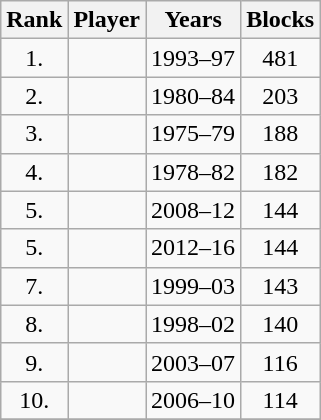<table class="wikitable sortable" style="text-align:center">
<tr>
<th>Rank</th>
<th>Player</th>
<th>Years</th>
<th>Blocks</th>
</tr>
<tr>
<td>1.</td>
<td></td>
<td>1993–97</td>
<td>481</td>
</tr>
<tr>
<td>2.</td>
<td></td>
<td>1980–84</td>
<td>203</td>
</tr>
<tr>
<td>3.</td>
<td></td>
<td>1975–79</td>
<td>188</td>
</tr>
<tr>
<td>4.</td>
<td></td>
<td>1978–82</td>
<td>182</td>
</tr>
<tr>
<td>5.</td>
<td></td>
<td>2008–12</td>
<td>144</td>
</tr>
<tr>
<td>5.</td>
<td></td>
<td>2012–16</td>
<td>144</td>
</tr>
<tr>
<td>7.</td>
<td></td>
<td>1999–03</td>
<td>143</td>
</tr>
<tr>
<td>8.</td>
<td></td>
<td>1998–02</td>
<td>140</td>
</tr>
<tr>
<td>9.</td>
<td></td>
<td>2003–07</td>
<td>116</td>
</tr>
<tr>
<td>10.</td>
<td></td>
<td>2006–10</td>
<td>114</td>
</tr>
<tr>
</tr>
</table>
